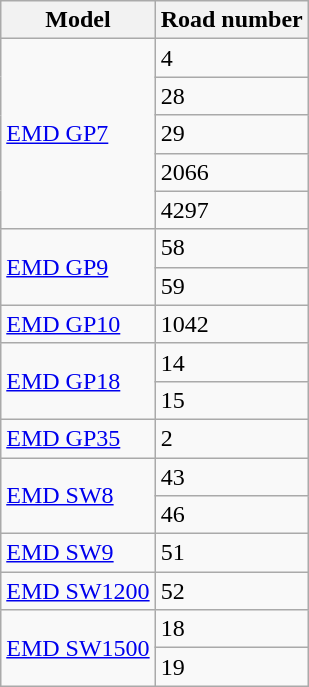<table class="wikitable">
<tr>
<th>Model</th>
<th>Road number</th>
</tr>
<tr>
<td rowspan="5"><a href='#'>EMD GP7</a></td>
<td>4</td>
</tr>
<tr>
<td>28</td>
</tr>
<tr>
<td>29</td>
</tr>
<tr>
<td>2066</td>
</tr>
<tr>
<td>4297</td>
</tr>
<tr>
<td rowspan="2"><a href='#'>EMD GP9</a></td>
<td>58</td>
</tr>
<tr>
<td>59</td>
</tr>
<tr>
<td><a href='#'>EMD GP10</a></td>
<td>1042</td>
</tr>
<tr>
<td rowspan="2"><a href='#'>EMD GP18</a></td>
<td>14</td>
</tr>
<tr>
<td>15</td>
</tr>
<tr>
<td rowspan="1"><a href='#'>EMD GP35</a></td>
<td>2</td>
</tr>
<tr>
<td rowspan="2"><a href='#'>EMD SW8</a></td>
<td>43</td>
</tr>
<tr>
<td>46</td>
</tr>
<tr>
<td><a href='#'>EMD SW9</a></td>
<td>51</td>
</tr>
<tr>
<td><a href='#'>EMD SW1200</a></td>
<td>52</td>
</tr>
<tr>
<td rowspan="2"><a href='#'>EMD SW1500</a></td>
<td>18</td>
</tr>
<tr>
<td>19</td>
</tr>
</table>
